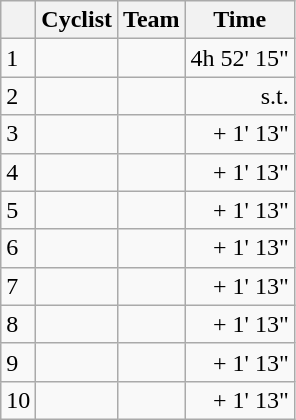<table class="wikitable">
<tr>
<th></th>
<th>Cyclist</th>
<th>Team</th>
<th>Time</th>
</tr>
<tr>
<td>1</td>
<td></td>
<td></td>
<td align="right">4h 52' 15"</td>
</tr>
<tr>
<td>2</td>
<td></td>
<td></td>
<td align="right">s.t.</td>
</tr>
<tr>
<td>3</td>
<td></td>
<td></td>
<td align="right">+ 1' 13"</td>
</tr>
<tr>
<td>4</td>
<td></td>
<td></td>
<td align="right">+ 1' 13"</td>
</tr>
<tr>
<td>5</td>
<td></td>
<td></td>
<td align="right">+ 1' 13"</td>
</tr>
<tr>
<td>6</td>
<td></td>
<td></td>
<td align="right">+ 1' 13"</td>
</tr>
<tr>
<td>7</td>
<td></td>
<td></td>
<td align="right">+ 1' 13"</td>
</tr>
<tr>
<td>8</td>
<td></td>
<td></td>
<td align="right">+ 1' 13"</td>
</tr>
<tr>
<td>9</td>
<td></td>
<td></td>
<td align="right">+ 1' 13"</td>
</tr>
<tr>
<td>10</td>
<td></td>
<td></td>
<td align="right">+ 1' 13"</td>
</tr>
</table>
